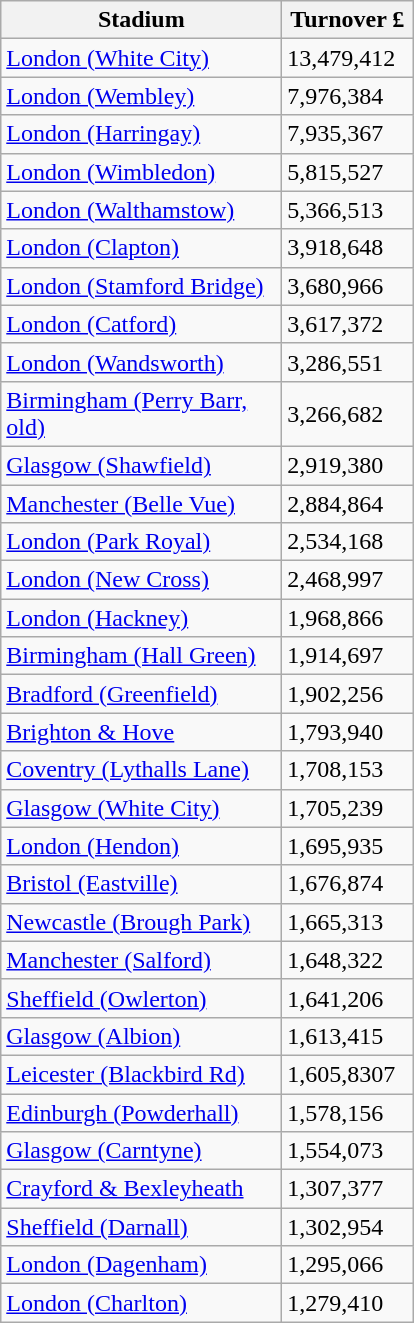<table class="wikitable">
<tr>
<th width=180>Stadium</th>
<th width=80>Turnover £</th>
</tr>
<tr>
<td><a href='#'>London (White City)</a></td>
<td>13,479,412</td>
</tr>
<tr>
<td><a href='#'>London (Wembley)</a></td>
<td>7,976,384</td>
</tr>
<tr>
<td><a href='#'>London (Harringay)</a></td>
<td>7,935,367</td>
</tr>
<tr>
<td><a href='#'>London (Wimbledon)</a></td>
<td>5,815,527</td>
</tr>
<tr>
<td><a href='#'>London (Walthamstow)</a></td>
<td>5,366,513</td>
</tr>
<tr>
<td><a href='#'>London (Clapton)</a></td>
<td>3,918,648</td>
</tr>
<tr>
<td><a href='#'>London (Stamford Bridge)</a></td>
<td>3,680,966</td>
</tr>
<tr>
<td><a href='#'>London (Catford)</a></td>
<td>3,617,372</td>
</tr>
<tr>
<td><a href='#'>London (Wandsworth)</a></td>
<td>3,286,551</td>
</tr>
<tr>
<td><a href='#'>Birmingham (Perry Barr, old)</a></td>
<td>3,266,682</td>
</tr>
<tr>
<td><a href='#'>Glasgow (Shawfield)</a></td>
<td>2,919,380</td>
</tr>
<tr>
<td><a href='#'>Manchester (Belle Vue)</a></td>
<td>2,884,864</td>
</tr>
<tr>
<td><a href='#'>London (Park Royal)</a></td>
<td>2,534,168</td>
</tr>
<tr>
<td><a href='#'>London (New Cross)</a></td>
<td>2,468,997</td>
</tr>
<tr>
<td><a href='#'>London (Hackney)</a></td>
<td>1,968,866</td>
</tr>
<tr>
<td><a href='#'>Birmingham (Hall Green)</a></td>
<td>1,914,697</td>
</tr>
<tr>
<td><a href='#'>Bradford (Greenfield)</a></td>
<td>1,902,256</td>
</tr>
<tr>
<td><a href='#'>Brighton & Hove</a></td>
<td>1,793,940</td>
</tr>
<tr>
<td><a href='#'>Coventry (Lythalls Lane)</a></td>
<td>1,708,153</td>
</tr>
<tr>
<td><a href='#'>Glasgow (White City)</a></td>
<td>1,705,239</td>
</tr>
<tr>
<td><a href='#'>London (Hendon)</a></td>
<td>1,695,935</td>
</tr>
<tr>
<td><a href='#'>Bristol (Eastville)</a></td>
<td>1,676,874</td>
</tr>
<tr>
<td><a href='#'>Newcastle (Brough Park)</a></td>
<td>1,665,313</td>
</tr>
<tr>
<td><a href='#'>Manchester (Salford)</a></td>
<td>1,648,322</td>
</tr>
<tr>
<td><a href='#'>Sheffield (Owlerton)</a></td>
<td>1,641,206</td>
</tr>
<tr>
<td><a href='#'>Glasgow (Albion)</a></td>
<td>1,613,415</td>
</tr>
<tr>
<td><a href='#'>Leicester (Blackbird Rd)</a></td>
<td>1,605,8307</td>
</tr>
<tr>
<td><a href='#'>Edinburgh (Powderhall)</a></td>
<td>1,578,156</td>
</tr>
<tr>
<td><a href='#'>Glasgow (Carntyne)</a></td>
<td>1,554,073</td>
</tr>
<tr>
<td><a href='#'>Crayford & Bexleyheath</a></td>
<td>1,307,377</td>
</tr>
<tr>
<td><a href='#'>Sheffield (Darnall)</a></td>
<td>1,302,954</td>
</tr>
<tr>
<td><a href='#'>London (Dagenham)</a></td>
<td>1,295,066</td>
</tr>
<tr>
<td><a href='#'>London (Charlton)</a></td>
<td>1,279,410</td>
</tr>
</table>
